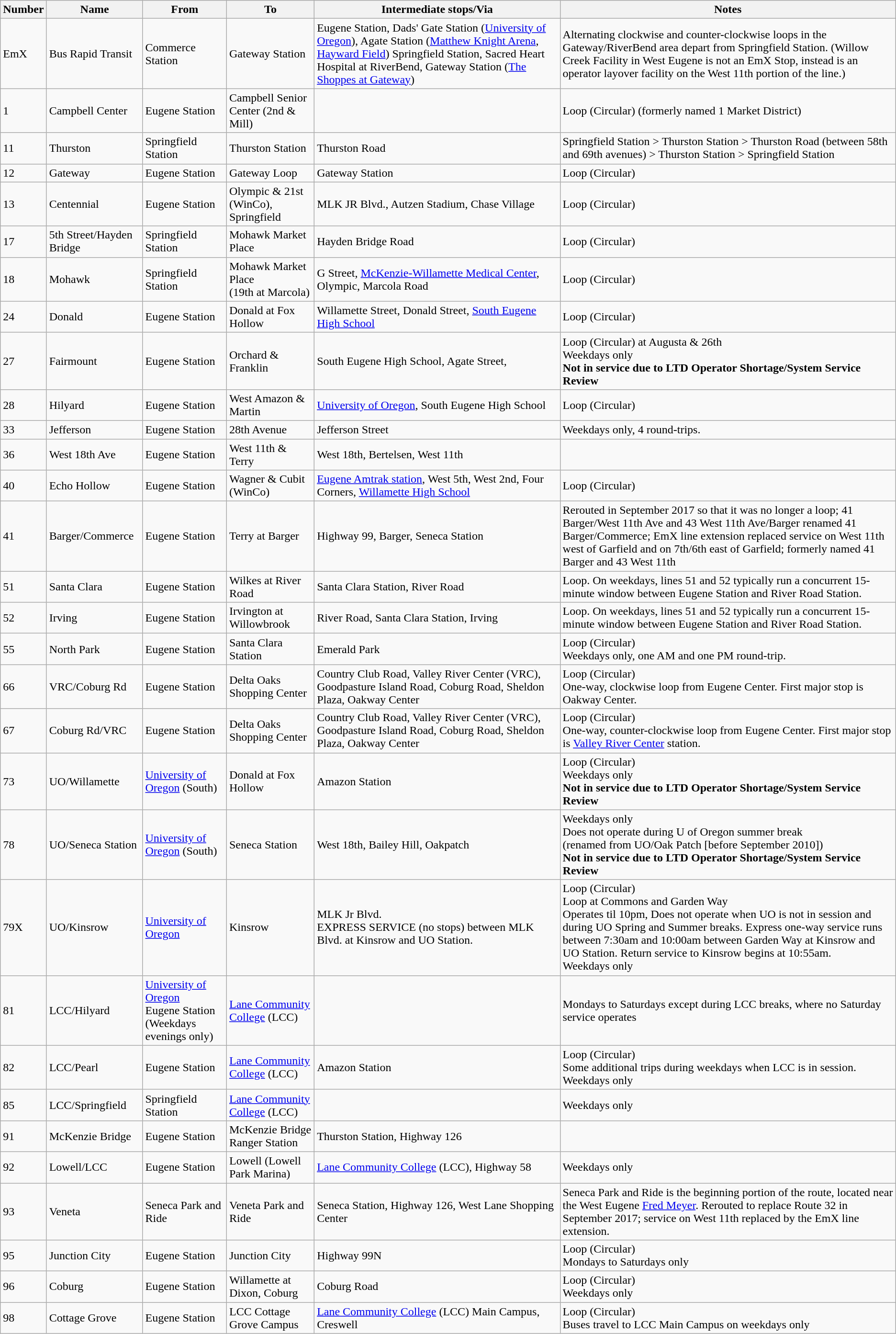<table class="wikitable sortable">
<tr>
<th>Number</th>
<th>Name</th>
<th>From</th>
<th>To</th>
<th>Intermediate stops/Via</th>
<th>Notes</th>
</tr>
<tr>
<td>EmX</td>
<td>Bus Rapid Transit</td>
<td>Commerce Station</td>
<td>Gateway Station</td>
<td>Eugene Station, Dads' Gate Station (<a href='#'>University of Oregon</a>), Agate Station (<a href='#'>Matthew Knight Arena</a>, <a href='#'>Hayward Field</a>) Springfield Station, Sacred Heart Hospital at RiverBend, Gateway Station (<a href='#'>The Shoppes at Gateway</a>)</td>
<td>Alternating clockwise and counter-clockwise loops in the Gateway/RiverBend area depart from Springfield Station. (Willow Creek Facility in West Eugene is not an EmX Stop, instead is an operator layover facility on the West 11th portion of the line.)</td>
</tr>
<tr>
<td>1</td>
<td>Campbell Center</td>
<td>Eugene Station</td>
<td>Campbell Senior Center (2nd & Mill)</td>
<td></td>
<td>Loop (Circular) (formerly named 1 Market District)</td>
</tr>
<tr>
<td>11</td>
<td>Thurston</td>
<td>Springfield Station</td>
<td>Thurston Station</td>
<td>Thurston Road</td>
<td>Springfield Station > Thurston Station > Thurston Road (between 58th and 69th avenues) > Thurston Station > Springfield Station</td>
</tr>
<tr>
<td>12</td>
<td>Gateway</td>
<td>Eugene Station</td>
<td>Gateway Loop</td>
<td>Gateway Station</td>
<td>Loop (Circular)</td>
</tr>
<tr>
<td>13</td>
<td>Centennial</td>
<td>Eugene Station</td>
<td>Olympic & 21st (WinCo), Springfield</td>
<td>MLK JR Blvd., Autzen Stadium, Chase Village</td>
<td>Loop (Circular)</td>
</tr>
<tr>
<td>17</td>
<td>5th Street/Hayden Bridge</td>
<td>Springfield Station</td>
<td>Mohawk Market Place</td>
<td>Hayden Bridge Road</td>
<td>Loop (Circular)</td>
</tr>
<tr>
<td>18</td>
<td>Mohawk</td>
<td>Springfield Station</td>
<td>Mohawk Market Place<br>(19th at Marcola)</td>
<td>G Street, <a href='#'>McKenzie-Willamette Medical Center</a>, Olympic, Marcola Road</td>
<td>Loop (Circular)</td>
</tr>
<tr>
<td>24</td>
<td>Donald</td>
<td>Eugene Station</td>
<td>Donald at Fox Hollow</td>
<td>Willamette Street, Donald Street, <a href='#'>South Eugene High School</a></td>
<td>Loop (Circular)</td>
</tr>
<tr>
<td>27</td>
<td>Fairmount</td>
<td>Eugene Station</td>
<td>Orchard & Franklin</td>
<td>South Eugene High School, Agate Street,</td>
<td>Loop (Circular) at Augusta & 26th<br>Weekdays only<br><strong>Not in service due to LTD Operator Shortage/System Service Review</strong></td>
</tr>
<tr>
<td>28</td>
<td>Hilyard</td>
<td>Eugene Station</td>
<td>West Amazon & Martin</td>
<td><a href='#'>University of Oregon</a>, South Eugene High School</td>
<td>Loop (Circular)</td>
</tr>
<tr>
<td>33</td>
<td>Jefferson</td>
<td>Eugene Station</td>
<td>28th Avenue</td>
<td>Jefferson Street</td>
<td>Weekdays only, 4 round-trips.</td>
</tr>
<tr>
<td>36</td>
<td>West 18th Ave</td>
<td>Eugene Station</td>
<td>West 11th & Terry</td>
<td>West 18th, Bertelsen, West 11th</td>
<td></td>
</tr>
<tr>
<td>40</td>
<td>Echo Hollow</td>
<td>Eugene Station</td>
<td>Wagner & Cubit (WinCo)</td>
<td><a href='#'>Eugene Amtrak station</a>, West 5th, West 2nd, Four Corners, <a href='#'>Willamette High School</a></td>
<td>Loop (Circular)</td>
</tr>
<tr>
<td>41</td>
<td>Barger/Commerce</td>
<td>Eugene Station</td>
<td>Terry at Barger</td>
<td>Highway 99, Barger, Seneca Station</td>
<td>Rerouted in September 2017 so that it was no longer a loop; 41 Barger/West 11th Ave and 43 West 11th Ave/Barger renamed 41 Barger/Commerce; EmX line extension replaced service on West 11th west of Garfield and on 7th/6th east of Garfield; formerly named 41 Barger and 43 West 11th</td>
</tr>
<tr>
<td>51</td>
<td>Santa Clara</td>
<td>Eugene Station</td>
<td>Wilkes at River Road</td>
<td>Santa Clara Station, River Road</td>
<td>Loop. On weekdays, lines 51 and 52 typically run a concurrent 15-minute window between Eugene Station and River Road Station.</td>
</tr>
<tr>
<td>52</td>
<td>Irving</td>
<td>Eugene Station</td>
<td>Irvington at Willowbrook</td>
<td>River Road, Santa Clara Station, Irving</td>
<td>Loop. On weekdays, lines 51 and 52 typically run a concurrent 15-minute window between Eugene Station and River Road Station.</td>
</tr>
<tr>
<td>55</td>
<td>North Park</td>
<td>Eugene Station</td>
<td>Santa Clara Station</td>
<td>Emerald Park</td>
<td>Loop (Circular)<br>Weekdays only, one AM and one PM round-trip.</td>
</tr>
<tr>
<td>66</td>
<td>VRC/Coburg Rd</td>
<td>Eugene Station</td>
<td>Delta Oaks Shopping Center</td>
<td>Country Club Road, Valley River Center (VRC), Goodpasture Island Road, Coburg Road, Sheldon Plaza, Oakway Center</td>
<td>Loop (Circular)<br>One-way, clockwise loop from Eugene Center. First major stop is Oakway Center.</td>
</tr>
<tr>
<td>67</td>
<td>Coburg Rd/VRC</td>
<td>Eugene Station</td>
<td>Delta Oaks Shopping Center</td>
<td>Country Club Road, Valley River Center (VRC), Goodpasture Island Road, Coburg Road, Sheldon Plaza, Oakway Center</td>
<td>Loop (Circular)<br>One-way, counter-clockwise loop from Eugene Center. First major stop is <a href='#'>Valley River Center</a> station.</td>
</tr>
<tr>
<td>73</td>
<td>UO/Willamette</td>
<td><a href='#'>University of Oregon</a> (South)</td>
<td>Donald at Fox Hollow</td>
<td>Amazon Station</td>
<td>Loop (Circular)<br>Weekdays only<br><strong>Not in service due to LTD Operator Shortage/System Service Review</strong></td>
</tr>
<tr>
<td>78</td>
<td>UO/Seneca Station</td>
<td><a href='#'>University of Oregon</a> (South)</td>
<td>Seneca Station</td>
<td>West 18th, Bailey Hill, Oakpatch</td>
<td>Weekdays only<br>Does not operate during U of Oregon summer break<br>(renamed from UO/Oak Patch [before September 2010])<br><strong>Not in service due to LTD Operator Shortage/System Service Review</strong></td>
</tr>
<tr>
<td>79X</td>
<td>UO/Kinsrow</td>
<td><a href='#'>University of Oregon</a></td>
<td>Kinsrow</td>
<td>MLK Jr Blvd.<br>EXPRESS SERVICE (no stops) between MLK Blvd. at Kinsrow and UO Station.</td>
<td>Loop (Circular)<br>Loop at Commons and Garden Way<br>Operates til 10pm, Does not operate when UO is not in session and during UO Spring and Summer breaks. Express one-way service runs between 7:30am and 10:00am between Garden Way at Kinsrow and UO Station. Return service to Kinsrow begins at 10:55am.<br>Weekdays only</td>
</tr>
<tr>
<td>81</td>
<td>LCC/Hilyard</td>
<td><a href='#'>University of Oregon</a><br>Eugene Station (Weekdays evenings only)</td>
<td><a href='#'>Lane Community College</a> (LCC)</td>
<td></td>
<td>Mondays to Saturdays except during LCC breaks, where no Saturday service operates</td>
</tr>
<tr>
<td>82</td>
<td>LCC/Pearl</td>
<td>Eugene Station</td>
<td><a href='#'>Lane Community College</a> (LCC)</td>
<td>Amazon Station</td>
<td>Loop (Circular)<br>Some additional trips during weekdays when LCC is in session. Weekdays only</td>
</tr>
<tr>
<td>85</td>
<td>LCC/Springfield</td>
<td>Springfield Station</td>
<td><a href='#'>Lane Community College</a> (LCC)</td>
<td></td>
<td>Weekdays only</td>
</tr>
<tr>
<td>91</td>
<td>McKenzie Bridge</td>
<td>Eugene Station</td>
<td>McKenzie Bridge Ranger Station</td>
<td>Thurston Station, Highway 126</td>
<td></td>
</tr>
<tr>
<td>92</td>
<td>Lowell/LCC</td>
<td>Eugene Station</td>
<td>Lowell (Lowell Park Marina)</td>
<td><a href='#'>Lane Community College</a> (LCC), Highway 58</td>
<td>Weekdays only</td>
</tr>
<tr>
<td>93</td>
<td>Veneta</td>
<td>Seneca Park and Ride</td>
<td>Veneta Park and Ride</td>
<td>Seneca Station, Highway 126, West Lane Shopping Center</td>
<td>Seneca Park and Ride is the beginning portion of the route, located near the West Eugene <a href='#'>Fred Meyer</a>. Rerouted to replace Route 32 in September 2017; service on West 11th replaced by the EmX line extension.</td>
</tr>
<tr>
<td>95</td>
<td>Junction City</td>
<td>Eugene Station</td>
<td>Junction City</td>
<td>Highway 99N</td>
<td>Loop (Circular)<br>Mondays to Saturdays only</td>
</tr>
<tr>
<td>96</td>
<td>Coburg</td>
<td>Eugene Station</td>
<td>Willamette at Dixon, Coburg</td>
<td>Coburg Road</td>
<td>Loop (Circular)<br>Weekdays only</td>
</tr>
<tr>
<td>98</td>
<td>Cottage Grove</td>
<td>Eugene Station</td>
<td>LCC Cottage Grove Campus</td>
<td><a href='#'>Lane Community College</a> (LCC) Main Campus, Creswell</td>
<td>Loop (Circular)<br>Buses travel to LCC Main Campus on weekdays only</td>
</tr>
</table>
